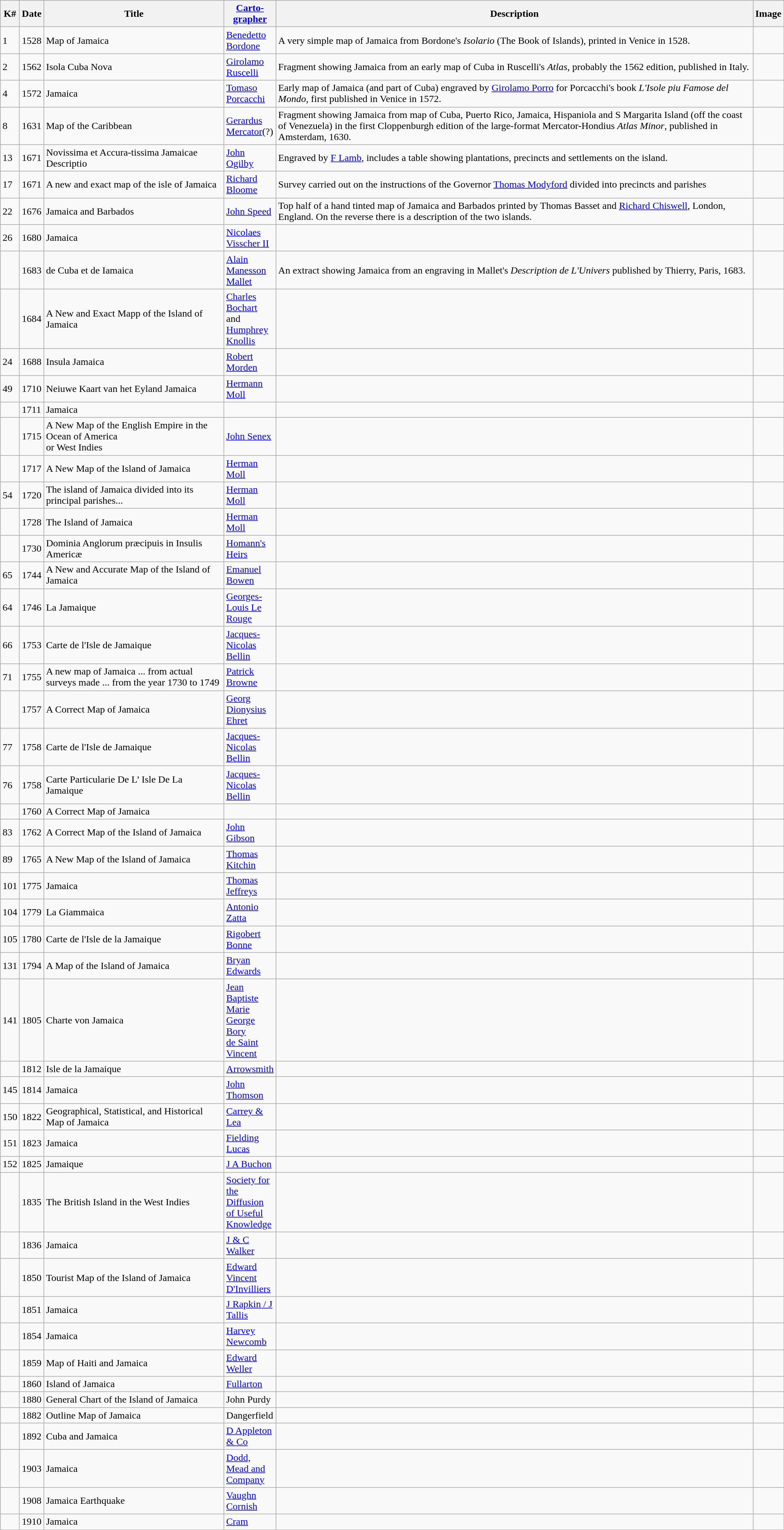<table class="wikitable sortable" border="1" width="101%">
<tr>
<th>K#</th>
<th>Date</th>
<th>Title</th>
<th width="2%"><a href='#'>Carto-<br>grapher</a></th>
<th>Description</th>
<th>Image</th>
</tr>
<tr>
<td>1</td>
<td>1528</td>
<td>Map of Jamaica</td>
<td><a href='#'>Benedetto Bordone</a></td>
<td>A very simple map of Jamaica from Bordone's <em>Isolario</em> (The Book of Islands), printed in Venice in 1528.</td>
<td></td>
</tr>
<tr>
<td>2</td>
<td>1562</td>
<td>Isola Cuba Nova</td>
<td><a href='#'>Girolamo Ruscelli</a></td>
<td>Fragment showing Jamaica from an early map of Cuba in Ruscelli's <em>Atlas</em>, probably the 1562 edition, published in Italy.</td>
<td></td>
</tr>
<tr>
<td>4</td>
<td>1572</td>
<td>Jamaica</td>
<td><a href='#'>Tomaso Porcacchi</a></td>
<td>Early map of Jamaica (and part of Cuba) engraved by <a href='#'>Girolamo Porro</a> for Porcacchi's book <em>L'Isole piu Famose del Mondo</em>, first published in Venice in 1572.</td>
<td></td>
</tr>
<tr>
<td>8</td>
<td>1631</td>
<td>Map of the Caribbean</td>
<td><a href='#'>Gerardus Mercator</a>(?)</td>
<td>Fragment showing Jamaica from map of Cuba, Puerto Rico, Jamaica, Hispaniola and S Margarita Island (off the coast of Venezuela) in the first Cloppenburgh edition of the large-format Mercator-Hondius <em>Atlas Minor</em>, published in Amsterdam, 1630.</td>
<td></td>
</tr>
<tr>
<td>13</td>
<td>1671</td>
<td>Novissima et Accura-tissima Jamaicae Descriptio</td>
<td><a href='#'>John Ogilby</a></td>
<td>Engraved by <a href='#'>F Lamb</a>, includes a table showing plantations, precincts and settlements on the island.</td>
<td></td>
</tr>
<tr>
<td>17</td>
<td>1671</td>
<td>A new and exact map of the isle of Jamaica</td>
<td><a href='#'>Richard Bloome</a></td>
<td>Survey carried out on the instructions of the Governor <a href='#'>Thomas Modyford</a> divided into precincts and parishes</td>
<td></td>
</tr>
<tr>
<td>22</td>
<td>1676</td>
<td>Jamaica and Barbados</td>
<td><a href='#'>John Speed</a></td>
<td>Top half of a hand tinted map of Jamaica and Barbados printed by Thomas Basset and <a href='#'>Richard Chiswell</a>, London, England. On the reverse there is a description of the two islands.</td>
<td></td>
</tr>
<tr>
<td>26</td>
<td>1680</td>
<td>Jamaica</td>
<td><a href='#'>Nicolaes Visscher II</a></td>
<td></td>
<td></td>
</tr>
<tr>
<td></td>
<td>1683</td>
<td>de Cuba et de Iamaica</td>
<td><a href='#'>Alain Manesson Mallet</a></td>
<td>An extract showing Jamaica from an engraving in Mallet's <em>Description de L'Univers</em> published by Thierry, Paris, 1683.</td>
<td></td>
</tr>
<tr>
<td></td>
<td>1684</td>
<td>A New and Exact Mapp of the Island of Jamaica</td>
<td><a href='#'>Charles Bochart</a> and <a href='#'>Humphrey Knollis</a></td>
<td></td>
<td></td>
</tr>
<tr>
<td>24</td>
<td>1688</td>
<td>Insula Jamaica</td>
<td><a href='#'>Robert Morden</a></td>
<td></td>
<td></td>
</tr>
<tr>
<td>49</td>
<td>1710</td>
<td>Neiuwe Kaart van het Eyland Jamaica</td>
<td><a href='#'>Hermann Moll</a></td>
<td></td>
<td></td>
</tr>
<tr>
<td></td>
<td>1711</td>
<td>Jamaica</td>
<td></td>
<td></td>
</tr>
<tr>
<td></td>
<td>1715</td>
<td>A New Map of the English Empire in the Ocean of America<br>or West Indies</td>
<td><a href='#'>John Senex</a></td>
<td></td>
<td></td>
</tr>
<tr>
<td></td>
<td>1717</td>
<td>A New Map of the Island of Jamaica</td>
<td><a href='#'>Herman Moll</a></td>
<td></td>
<td></td>
</tr>
<tr>
<td>54</td>
<td>1720</td>
<td>The island of Jamaica divided into its principal parishes...</td>
<td><a href='#'>Herman Moll</a></td>
<td></td>
<td></td>
</tr>
<tr>
<td></td>
<td>1728</td>
<td>The Island of Jamaica</td>
<td><a href='#'>Herman Moll</a></td>
<td></td>
<td></td>
</tr>
<tr>
<td></td>
<td>1730</td>
<td>Dominia Anglorum præcipuis in Insulis Americæ</td>
<td><a href='#'>Homann's Heirs</a></td>
<td></td>
<td></td>
</tr>
<tr>
<td>65</td>
<td>1744</td>
<td>A New and Accurate Map of the Island of Jamaica</td>
<td><a href='#'>Emanuel Bowen</a></td>
<td></td>
<td></td>
</tr>
<tr>
<td>64</td>
<td>1746</td>
<td>La Jamaique</td>
<td><a href='#'>Georges-Louis Le Rouge</a></td>
<td></td>
<td></td>
</tr>
<tr>
<td>66</td>
<td>1753</td>
<td>Carte de l'Isle de Jamaique</td>
<td><a href='#'>Jacques-Nicolas Bellin</a></td>
<td></td>
<td></td>
</tr>
<tr>
<td>71</td>
<td>1755</td>
<td>A new map of Jamaica ... from actual surveys made ... from the year 1730 to 1749</td>
<td><a href='#'>Patrick Browne</a></td>
<td></td>
<td></td>
</tr>
<tr>
<td></td>
<td>1757</td>
<td>A Correct Map of Jamaica</td>
<td><a href='#'>Georg Dionysius Ehret</a></td>
<td></td>
<td></td>
</tr>
<tr>
<td>77</td>
<td>1758</td>
<td>Carte de l'Isle de Jamaique</td>
<td><a href='#'>Jacques-Nicolas Bellin</a></td>
<td></td>
<td></td>
</tr>
<tr>
<td>76</td>
<td>1758</td>
<td>Carte Particularie De L’ Isle De La Jamaique</td>
<td><a href='#'>Jacques-Nicolas Bellin</a></td>
<td></td>
<td></td>
</tr>
<tr>
<td></td>
<td>1760</td>
<td>A Correct Map of Jamaica</td>
<td></td>
<td></td>
<td></td>
</tr>
<tr>
<td>83</td>
<td>1762</td>
<td>A Correct Map of the Island of Jamaica</td>
<td><a href='#'>John Gibson</a></td>
<td></td>
<td></td>
</tr>
<tr>
<td>89</td>
<td>1765</td>
<td>A New Map of the Island of Jamaica</td>
<td><a href='#'>Thomas Kitchin</a></td>
<td></td>
<td></td>
</tr>
<tr>
<td>101</td>
<td>1775</td>
<td>Jamaica</td>
<td><a href='#'>Thomas Jeffreys</a></td>
<td></td>
<td></td>
</tr>
<tr>
<td>104</td>
<td>1779</td>
<td>La Giammaica</td>
<td><a href='#'>Antonio Zatta</a></td>
<td></td>
<td></td>
</tr>
<tr>
<td>105</td>
<td>1780</td>
<td>Carte de l'Isle de la Jamaique</td>
<td><a href='#'>Rigobert Bonne</a></td>
<td></td>
<td></td>
</tr>
<tr>
<td>131</td>
<td>1794</td>
<td>A Map of the Island of Jamaica</td>
<td><a href='#'>Bryan Edwards</a></td>
<td></td>
<td></td>
</tr>
<tr>
<td>141</td>
<td>1805</td>
<td>Charte von Jamaica</td>
<td><a href='#'>Jean Baptiste Marie George Bory<br>de Saint Vincent</a></td>
<td></td>
<td></td>
</tr>
<tr>
<td></td>
<td>1812</td>
<td>Isle de la Jamaique</td>
<td><a href='#'>Arrowsmith</a></td>
<td></td>
<td></td>
</tr>
<tr>
<td>145</td>
<td>1814</td>
<td>Jamaica</td>
<td><a href='#'>John Thomson</a></td>
<td></td>
<td></td>
</tr>
<tr>
<td>150</td>
<td>1822</td>
<td><div>Geographical, Statistical, and Historical Map of Jamaica</div></td>
<td><a href='#'>Carrey & Lea</a></td>
<td></td>
<td></td>
</tr>
<tr>
<td>151</td>
<td>1823</td>
<td>Jamaica</td>
<td><a href='#'>Fielding Lucas</a></td>
<td></td>
<td></td>
</tr>
<tr>
<td>152</td>
<td>1825</td>
<td>Jamaique</td>
<td><a href='#'>J A Buchon</a></td>
<td></td>
<td></td>
</tr>
<tr>
<td></td>
<td>1835</td>
<td>The British Island in the West Indies</td>
<td><a href='#'>Society for the Diffusion of Useful Knowledge</a></td>
<td></td>
<td></td>
</tr>
<tr>
<td></td>
<td>1836</td>
<td>Jamaica</td>
<td><a href='#'>J & C Walker</a></td>
<td></td>
<td></td>
</tr>
<tr>
<td></td>
<td>1850</td>
<td>Tourist Map of the Island of Jamaica</td>
<td><a href='#'>Edward Vincent D'Invilliers</a></td>
<td></td>
<td></td>
</tr>
<tr>
<td></td>
<td>1851</td>
<td>Jamaica</td>
<td><a href='#'>J Rapkin / J Tallis</a></td>
<td></td>
<td></td>
</tr>
<tr>
<td></td>
<td>1854</td>
<td>Jamaica</td>
<td><a href='#'>Harvey Newcomb</a></td>
<td></td>
<td></td>
</tr>
<tr>
<td></td>
<td>1859</td>
<td>Map of Haiti and Jamaica</td>
<td><a href='#'>Edward Weller</a></td>
<td></td>
<td></td>
</tr>
<tr>
<td></td>
<td>1860</td>
<td>Island of Jamaica</td>
<td><a href='#'>Fullarton</a></td>
<td></td>
<td></td>
</tr>
<tr>
<td></td>
<td>1880</td>
<td>General Chart of the Island of Jamaica</td>
<td>John Purdy</td>
<td></td>
<td></td>
</tr>
<tr>
<td></td>
<td>1882</td>
<td>Outline Map of Jamaica</td>
<td>Dangerfield</td>
<td></td>
<td></td>
</tr>
<tr>
<td></td>
<td>1892</td>
<td>Cuba and Jamaica</td>
<td><a href='#'>D Appleton & Co</a></td>
<td></td>
<td></td>
</tr>
<tr>
<td></td>
<td>1903</td>
<td>Jamaica</td>
<td><a href='#'>Dodd, Mead and Company</a></td>
<td></td>
<td></td>
</tr>
<tr>
<td></td>
<td>1908</td>
<td>Jamaica Earthquake</td>
<td><a href='#'>Vaughn Cornish</a></td>
<td></td>
<td></td>
</tr>
<tr>
<td></td>
<td>1910</td>
<td>Jamaica</td>
<td><a href='#'>Cram</a></td>
<td></td>
<td></td>
</tr>
<tr>
</tr>
</table>
